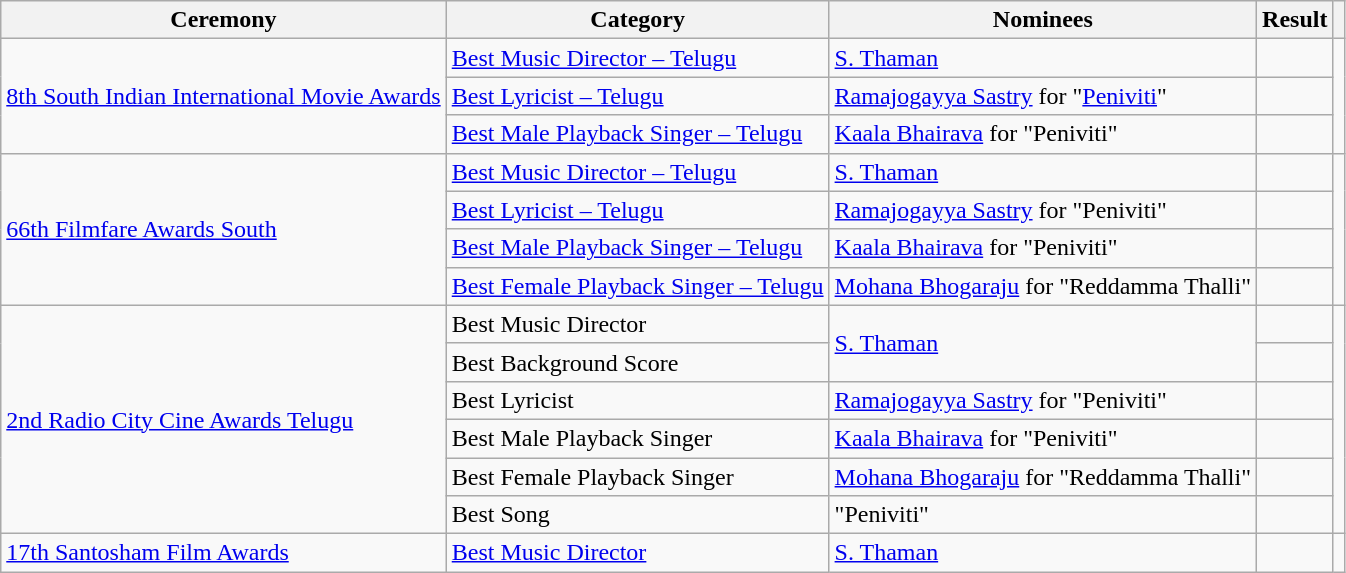<table class="wikitable">
<tr>
<th>Ceremony</th>
<th>Category</th>
<th>Nominees</th>
<th>Result</th>
<th></th>
</tr>
<tr>
<td rowspan="3"><a href='#'>8th South Indian International Movie Awards</a></td>
<td><a href='#'>Best Music Director – Telugu</a></td>
<td><a href='#'>S. Thaman</a></td>
<td></td>
<td rowspan="3"></td>
</tr>
<tr>
<td><a href='#'>Best Lyricist – Telugu</a></td>
<td><a href='#'>Ramajogayya Sastry</a> for "<a href='#'>Peniviti</a>"</td>
<td></td>
</tr>
<tr>
<td><a href='#'>Best Male Playback Singer – Telugu</a></td>
<td><a href='#'>Kaala Bhairava</a> for "Peniviti"</td>
<td></td>
</tr>
<tr>
<td rowspan="4"><a href='#'>66th Filmfare Awards South</a></td>
<td><a href='#'>Best Music Director – Telugu</a></td>
<td><a href='#'>S. Thaman</a></td>
<td></td>
<td rowspan="4"><br></td>
</tr>
<tr>
<td><a href='#'>Best Lyricist – Telugu</a></td>
<td><a href='#'>Ramajogayya Sastry</a> for "Peniviti"</td>
<td></td>
</tr>
<tr>
<td><a href='#'>Best Male Playback Singer – Telugu</a></td>
<td><a href='#'>Kaala Bhairava</a> for "Peniviti"</td>
<td></td>
</tr>
<tr>
<td><a href='#'>Best Female Playback Singer – Telugu</a></td>
<td><a href='#'>Mohana Bhogaraju</a> for "Reddamma Thalli"</td>
<td></td>
</tr>
<tr>
<td rowspan="6"><a href='#'>2nd Radio City Cine Awards Telugu</a></td>
<td>Best Music Director</td>
<td rowspan="2"><a href='#'>S. Thaman</a></td>
<td></td>
<td rowspan="6"></td>
</tr>
<tr>
<td>Best Background Score</td>
<td></td>
</tr>
<tr>
<td>Best Lyricist</td>
<td><a href='#'>Ramajogayya Sastry</a> for "Peniviti"</td>
<td></td>
</tr>
<tr>
<td>Best Male Playback Singer</td>
<td><a href='#'>Kaala Bhairava</a> for "Peniviti"</td>
<td></td>
</tr>
<tr>
<td>Best Female Playback Singer</td>
<td><a href='#'>Mohana Bhogaraju</a> for "Reddamma Thalli"</td>
<td></td>
</tr>
<tr>
<td>Best Song</td>
<td>"Peniviti"</td>
<td></td>
</tr>
<tr>
<td><a href='#'>17th Santosham Film Awards</a></td>
<td><a href='#'>Best Music Director</a></td>
<td><a href='#'>S. Thaman</a></td>
<td></td>
<td></td>
</tr>
</table>
